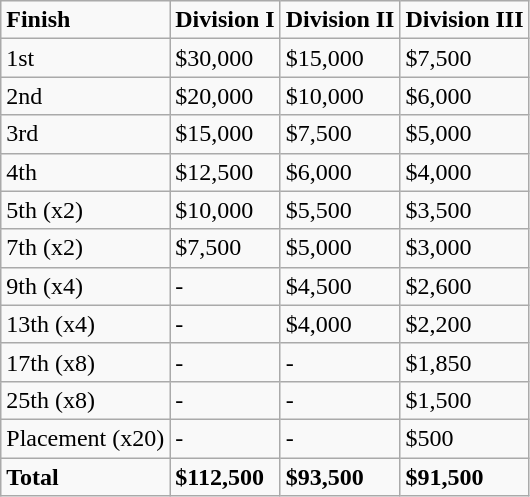<table class="wikitable">
<tr>
<td><strong>Finish</strong></td>
<td><strong>Division I</strong></td>
<td><strong>Division II</strong></td>
<td><strong>Division III</strong></td>
</tr>
<tr>
<td>1st</td>
<td>$30,000</td>
<td>$15,000</td>
<td>$7,500</td>
</tr>
<tr>
<td>2nd</td>
<td>$20,000</td>
<td>$10,000</td>
<td>$6,000</td>
</tr>
<tr>
<td>3rd</td>
<td>$15,000</td>
<td>$7,500</td>
<td>$5,000</td>
</tr>
<tr>
<td>4th</td>
<td>$12,500</td>
<td>$6,000</td>
<td>$4,000</td>
</tr>
<tr>
<td>5th (x2)</td>
<td>$10,000</td>
<td>$5,500</td>
<td>$3,500</td>
</tr>
<tr>
<td>7th (x2)</td>
<td>$7,500</td>
<td>$5,000</td>
<td>$3,000</td>
</tr>
<tr>
<td>9th (x4)</td>
<td>-</td>
<td>$4,500</td>
<td>$2,600</td>
</tr>
<tr>
<td>13th (x4)</td>
<td>-</td>
<td>$4,000</td>
<td>$2,200</td>
</tr>
<tr>
<td>17th (x8)</td>
<td>-</td>
<td>-</td>
<td>$1,850</td>
</tr>
<tr>
<td>25th (x8)</td>
<td>-</td>
<td>-</td>
<td>$1,500</td>
</tr>
<tr>
<td>Placement (x20)</td>
<td>-</td>
<td>-</td>
<td>$500</td>
</tr>
<tr>
<td><strong>Total</strong></td>
<td><strong>$112,500</strong></td>
<td><strong>$93,500</strong></td>
<td><strong>$91,500</strong></td>
</tr>
</table>
